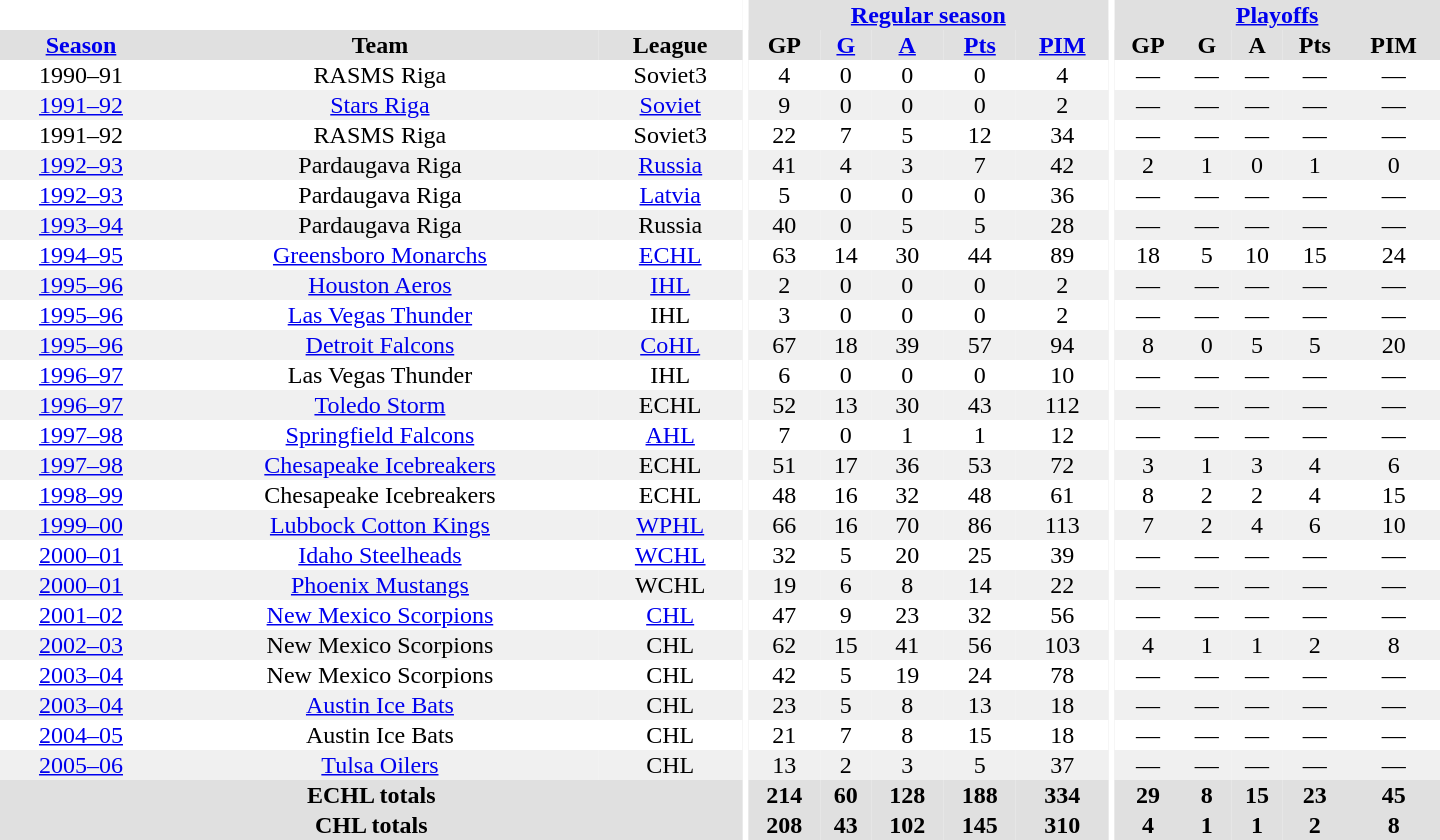<table border="0" cellpadding="1" cellspacing="0" style="text-align:center; width:60em">
<tr bgcolor="#e0e0e0">
<th colspan="3" bgcolor="#ffffff"></th>
<th rowspan="99" bgcolor="#ffffff"></th>
<th colspan="5"><a href='#'>Regular season</a></th>
<th rowspan="99" bgcolor="#ffffff"></th>
<th colspan="5"><a href='#'>Playoffs</a></th>
</tr>
<tr bgcolor="#e0e0e0">
<th><a href='#'>Season</a></th>
<th>Team</th>
<th>League</th>
<th>GP</th>
<th><a href='#'>G</a></th>
<th><a href='#'>A</a></th>
<th><a href='#'>Pts</a></th>
<th><a href='#'>PIM</a></th>
<th>GP</th>
<th>G</th>
<th>A</th>
<th>Pts</th>
<th>PIM</th>
</tr>
<tr>
<td>1990–91</td>
<td>RASMS Riga</td>
<td>Soviet3</td>
<td>4</td>
<td>0</td>
<td>0</td>
<td>0</td>
<td>4</td>
<td>—</td>
<td>—</td>
<td>—</td>
<td>—</td>
<td>—</td>
</tr>
<tr bgcolor="#f0f0f0">
<td><a href='#'>1991–92</a></td>
<td><a href='#'>Stars Riga</a></td>
<td><a href='#'>Soviet</a></td>
<td>9</td>
<td>0</td>
<td>0</td>
<td>0</td>
<td>2</td>
<td>—</td>
<td>—</td>
<td>—</td>
<td>—</td>
<td>—</td>
</tr>
<tr>
<td>1991–92</td>
<td>RASMS Riga</td>
<td>Soviet3</td>
<td>22</td>
<td>7</td>
<td>5</td>
<td>12</td>
<td>34</td>
<td>—</td>
<td>—</td>
<td>—</td>
<td>—</td>
<td>—</td>
</tr>
<tr bgcolor="#f0f0f0">
<td><a href='#'>1992–93</a></td>
<td>Pardaugava Riga</td>
<td><a href='#'>Russia</a></td>
<td>41</td>
<td>4</td>
<td>3</td>
<td>7</td>
<td>42</td>
<td>2</td>
<td>1</td>
<td>0</td>
<td>1</td>
<td>0</td>
</tr>
<tr>
<td><a href='#'>1992–93</a></td>
<td>Pardaugava Riga</td>
<td><a href='#'>Latvia</a></td>
<td>5</td>
<td>0</td>
<td>0</td>
<td>0</td>
<td>36</td>
<td>—</td>
<td>—</td>
<td>—</td>
<td>—</td>
<td>—</td>
</tr>
<tr bgcolor="#f0f0f0">
<td><a href='#'>1993–94</a></td>
<td>Pardaugava Riga</td>
<td>Russia</td>
<td>40</td>
<td>0</td>
<td>5</td>
<td>5</td>
<td>28</td>
<td>—</td>
<td>—</td>
<td>—</td>
<td>—</td>
<td>—</td>
</tr>
<tr>
<td><a href='#'>1994–95</a></td>
<td><a href='#'>Greensboro Monarchs</a></td>
<td><a href='#'>ECHL</a></td>
<td>63</td>
<td>14</td>
<td>30</td>
<td>44</td>
<td>89</td>
<td>18</td>
<td>5</td>
<td>10</td>
<td>15</td>
<td>24</td>
</tr>
<tr bgcolor="#f0f0f0">
<td><a href='#'>1995–96</a></td>
<td><a href='#'>Houston Aeros</a></td>
<td><a href='#'>IHL</a></td>
<td>2</td>
<td>0</td>
<td>0</td>
<td>0</td>
<td>2</td>
<td>—</td>
<td>—</td>
<td>—</td>
<td>—</td>
<td>—</td>
</tr>
<tr>
<td><a href='#'>1995–96</a></td>
<td><a href='#'>Las Vegas Thunder</a></td>
<td>IHL</td>
<td>3</td>
<td>0</td>
<td>0</td>
<td>0</td>
<td>2</td>
<td>—</td>
<td>—</td>
<td>—</td>
<td>—</td>
<td>—</td>
</tr>
<tr bgcolor="#f0f0f0">
<td><a href='#'>1995–96</a></td>
<td><a href='#'>Detroit Falcons</a></td>
<td><a href='#'>CoHL</a></td>
<td>67</td>
<td>18</td>
<td>39</td>
<td>57</td>
<td>94</td>
<td>8</td>
<td>0</td>
<td>5</td>
<td>5</td>
<td>20</td>
</tr>
<tr>
<td><a href='#'>1996–97</a></td>
<td>Las Vegas Thunder</td>
<td>IHL</td>
<td>6</td>
<td>0</td>
<td>0</td>
<td>0</td>
<td>10</td>
<td>—</td>
<td>—</td>
<td>—</td>
<td>—</td>
<td>—</td>
</tr>
<tr bgcolor="#f0f0f0">
<td><a href='#'>1996–97</a></td>
<td><a href='#'>Toledo Storm</a></td>
<td>ECHL</td>
<td>52</td>
<td>13</td>
<td>30</td>
<td>43</td>
<td>112</td>
<td>—</td>
<td>—</td>
<td>—</td>
<td>—</td>
<td>—</td>
</tr>
<tr>
<td><a href='#'>1997–98</a></td>
<td><a href='#'>Springfield Falcons</a></td>
<td><a href='#'>AHL</a></td>
<td>7</td>
<td>0</td>
<td>1</td>
<td>1</td>
<td>12</td>
<td>—</td>
<td>—</td>
<td>—</td>
<td>—</td>
<td>—</td>
</tr>
<tr bgcolor="#f0f0f0">
<td><a href='#'>1997–98</a></td>
<td><a href='#'>Chesapeake Icebreakers</a></td>
<td>ECHL</td>
<td>51</td>
<td>17</td>
<td>36</td>
<td>53</td>
<td>72</td>
<td>3</td>
<td>1</td>
<td>3</td>
<td>4</td>
<td>6</td>
</tr>
<tr>
<td><a href='#'>1998–99</a></td>
<td>Chesapeake Icebreakers</td>
<td>ECHL</td>
<td>48</td>
<td>16</td>
<td>32</td>
<td>48</td>
<td>61</td>
<td>8</td>
<td>2</td>
<td>2</td>
<td>4</td>
<td>15</td>
</tr>
<tr bgcolor="#f0f0f0">
<td><a href='#'>1999–00</a></td>
<td><a href='#'>Lubbock Cotton Kings</a></td>
<td><a href='#'>WPHL</a></td>
<td>66</td>
<td>16</td>
<td>70</td>
<td>86</td>
<td>113</td>
<td>7</td>
<td>2</td>
<td>4</td>
<td>6</td>
<td>10</td>
</tr>
<tr>
<td><a href='#'>2000–01</a></td>
<td><a href='#'>Idaho Steelheads</a></td>
<td><a href='#'>WCHL</a></td>
<td>32</td>
<td>5</td>
<td>20</td>
<td>25</td>
<td>39</td>
<td>—</td>
<td>—</td>
<td>—</td>
<td>—</td>
<td>—</td>
</tr>
<tr bgcolor="#f0f0f0">
<td><a href='#'>2000–01</a></td>
<td><a href='#'>Phoenix Mustangs</a></td>
<td>WCHL</td>
<td>19</td>
<td>6</td>
<td>8</td>
<td>14</td>
<td>22</td>
<td>—</td>
<td>—</td>
<td>—</td>
<td>—</td>
<td>—</td>
</tr>
<tr>
<td><a href='#'>2001–02</a></td>
<td><a href='#'>New Mexico Scorpions</a></td>
<td><a href='#'>CHL</a></td>
<td>47</td>
<td>9</td>
<td>23</td>
<td>32</td>
<td>56</td>
<td>—</td>
<td>—</td>
<td>—</td>
<td>—</td>
<td>—</td>
</tr>
<tr bgcolor="#f0f0f0">
<td><a href='#'>2002–03</a></td>
<td>New Mexico Scorpions</td>
<td>CHL</td>
<td>62</td>
<td>15</td>
<td>41</td>
<td>56</td>
<td>103</td>
<td>4</td>
<td>1</td>
<td>1</td>
<td>2</td>
<td>8</td>
</tr>
<tr>
<td><a href='#'>2003–04</a></td>
<td>New Mexico Scorpions</td>
<td>CHL</td>
<td>42</td>
<td>5</td>
<td>19</td>
<td>24</td>
<td>78</td>
<td>—</td>
<td>—</td>
<td>—</td>
<td>—</td>
<td>—</td>
</tr>
<tr bgcolor="#f0f0f0">
<td><a href='#'>2003–04</a></td>
<td><a href='#'>Austin Ice Bats</a></td>
<td>CHL</td>
<td>23</td>
<td>5</td>
<td>8</td>
<td>13</td>
<td>18</td>
<td>—</td>
<td>—</td>
<td>—</td>
<td>—</td>
<td>—</td>
</tr>
<tr>
<td><a href='#'>2004–05</a></td>
<td>Austin Ice Bats</td>
<td>CHL</td>
<td>21</td>
<td>7</td>
<td>8</td>
<td>15</td>
<td>18</td>
<td>—</td>
<td>—</td>
<td>—</td>
<td>—</td>
<td>—</td>
</tr>
<tr bgcolor="#f0f0f0">
<td><a href='#'>2005–06</a></td>
<td><a href='#'>Tulsa Oilers</a></td>
<td>CHL</td>
<td>13</td>
<td>2</td>
<td>3</td>
<td>5</td>
<td>37</td>
<td>—</td>
<td>—</td>
<td>—</td>
<td>—</td>
<td>—</td>
</tr>
<tr>
</tr>
<tr ALIGN="center" bgcolor="#e0e0e0">
<th colspan="3">ECHL totals</th>
<th ALIGN="center">214</th>
<th ALIGN="center">60</th>
<th ALIGN="center">128</th>
<th ALIGN="center">188</th>
<th ALIGN="center">334</th>
<th ALIGN="center">29</th>
<th ALIGN="center">8</th>
<th ALIGN="center">15</th>
<th ALIGN="center">23</th>
<th ALIGN="center">45</th>
</tr>
<tr>
</tr>
<tr ALIGN="center" bgcolor="#e0e0e0">
<th colspan="3">CHL totals</th>
<th ALIGN="center">208</th>
<th ALIGN="center">43</th>
<th ALIGN="center">102</th>
<th ALIGN="center">145</th>
<th ALIGN="center">310</th>
<th ALIGN="center">4</th>
<th ALIGN="center">1</th>
<th ALIGN="center">1</th>
<th ALIGN="center">2</th>
<th ALIGN="center">8</th>
</tr>
</table>
